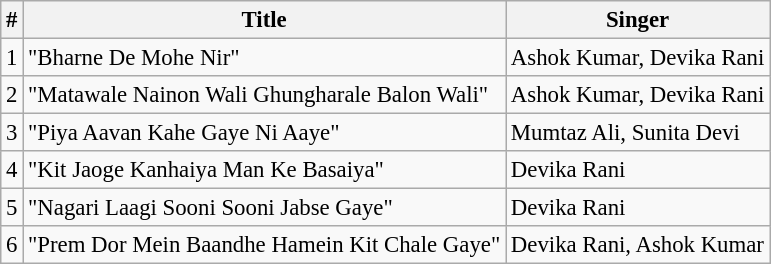<table class="wikitable" style="font-size:95%;">
<tr>
<th>#</th>
<th>Title</th>
<th>Singer</th>
</tr>
<tr>
<td>1</td>
<td>"Bharne De Mohe Nir"</td>
<td>Ashok Kumar, Devika Rani</td>
</tr>
<tr>
<td>2</td>
<td>"Matawale Nainon Wali Ghungharale Balon Wali"</td>
<td>Ashok Kumar, Devika Rani</td>
</tr>
<tr>
<td>3</td>
<td>"Piya Aavan Kahe Gaye Ni Aaye"</td>
<td>Mumtaz Ali, Sunita Devi</td>
</tr>
<tr>
<td>4</td>
<td>"Kit Jaoge Kanhaiya Man Ke Basaiya"</td>
<td>Devika Rani</td>
</tr>
<tr>
<td>5</td>
<td>"Nagari Laagi Sooni Sooni Jabse Gaye"</td>
<td>Devika Rani</td>
</tr>
<tr>
<td>6</td>
<td>"Prem Dor Mein Baandhe Hamein Kit Chale Gaye"</td>
<td>Devika Rani, Ashok Kumar</td>
</tr>
</table>
